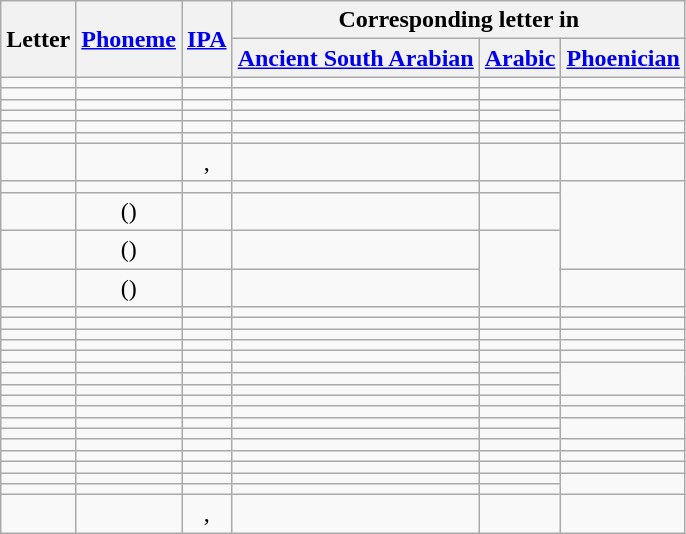<table class="wikitable" id="letters_chart" style="text-align: center;">
<tr>
<th rowspan="2">Letter</th>
<th rowspan="2"><a href='#'>Phoneme</a></th>
<th rowspan="2"><a href='#'>IPA</a></th>
<th colspan="8">Corresponding letter in</th>
</tr>
<tr>
<th><a href='#'>Ancient South Arabian</a></th>
<th><a href='#'>Arabic</a></th>
<th><a href='#'>Phoenician</a></th>
</tr>
<tr>
<td></td>
<td></td>
<td></td>
<td></td>
<td></td>
<td></td>
</tr>
<tr>
<td></td>
<td></td>
<td></td>
<td></td>
<td></td>
<td></td>
</tr>
<tr>
<td></td>
<td></td>
<td></td>
<td></td>
<td></td>
<td rowspan="2"></td>
</tr>
<tr>
<td></td>
<td></td>
<td></td>
<td></td>
<td></td>
</tr>
<tr>
<td></td>
<td></td>
<td></td>
<td></td>
<td></td>
<td></td>
</tr>
<tr>
<td></td>
<td></td>
<td></td>
<td></td>
<td></td>
<td></td>
</tr>
<tr>
<td></td>
<td></td>
<td>, </td>
<td></td>
<td></td>
<td></td>
</tr>
<tr>
<td></td>
<td></td>
<td></td>
<td></td>
<td></td>
<td rowspan="3"></td>
</tr>
<tr>
<td></td>
<td> ()</td>
<td></td>
<td></td>
<td></td>
</tr>
<tr>
<td></td>
<td> ()</td>
<td></td>
<td></td>
<td rowspan="2"></td>
</tr>
<tr>
<td></td>
<td> ()</td>
<td></td>
<td></td>
<td></td>
</tr>
<tr>
<td></td>
<td></td>
<td></td>
<td></td>
<td></td>
<td></td>
</tr>
<tr>
<td></td>
<td></td>
<td></td>
<td></td>
<td></td>
<td></td>
</tr>
<tr>
<td></td>
<td></td>
<td></td>
<td></td>
<td></td>
<td></td>
</tr>
<tr>
<td></td>
<td></td>
<td></td>
<td></td>
<td></td>
<td></td>
</tr>
<tr>
<td></td>
<td></td>
<td></td>
<td></td>
<td></td>
<td></td>
</tr>
<tr>
<td></td>
<td></td>
<td></td>
<td></td>
<td></td>
<td rowspan="3"></td>
</tr>
<tr>
<td></td>
<td></td>
<td></td>
<td></td>
<td></td>
</tr>
<tr>
<td></td>
<td></td>
<td></td>
<td></td>
<td></td>
</tr>
<tr>
<td></td>
<td></td>
<td></td>
<td></td>
<td></td>
<td></td>
</tr>
<tr>
<td></td>
<td></td>
<td></td>
<td></td>
<td></td>
<td></td>
</tr>
<tr>
<td></td>
<td></td>
<td></td>
<td></td>
<td></td>
<td rowspan="2"></td>
</tr>
<tr>
<td></td>
<td></td>
<td></td>
<td></td>
<td></td>
</tr>
<tr>
<td></td>
<td></td>
<td></td>
<td></td>
<td></td>
<td></td>
</tr>
<tr>
<td></td>
<td></td>
<td></td>
<td></td>
<td></td>
<td></td>
</tr>
<tr>
<td></td>
<td></td>
<td></td>
<td></td>
<td></td>
<td></td>
</tr>
<tr>
<td></td>
<td></td>
<td></td>
<td></td>
<td></td>
<td rowspan="2"></td>
</tr>
<tr>
<td></td>
<td></td>
<td></td>
<td></td>
<td></td>
</tr>
<tr>
<td></td>
<td></td>
<td>, </td>
<td></td>
<td></td>
<td></td>
</tr>
</table>
